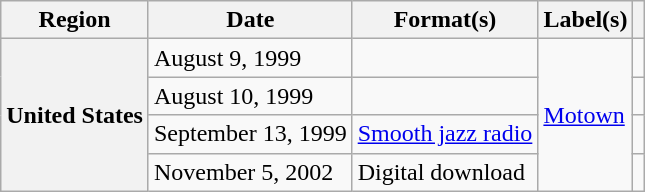<table class="wikitable plainrowheaders">
<tr>
<th scope="col">Region</th>
<th scope="col">Date</th>
<th scope="col">Format(s)</th>
<th scope="col">Label(s)</th>
<th scope="col"></th>
</tr>
<tr>
<th scope="row" rowspan="4">United States</th>
<td>August 9, 1999</td>
<td></td>
<td rowspan="4"><a href='#'>Motown</a></td>
<td align="center"></td>
</tr>
<tr>
<td>August 10, 1999</td>
<td></td>
<td align="center"></td>
</tr>
<tr>
<td>September 13, 1999</td>
<td><a href='#'>Smooth jazz radio</a></td>
<td align="center"></td>
</tr>
<tr>
<td>November 5, 2002</td>
<td>Digital download</td>
<td align="center"></td>
</tr>
</table>
